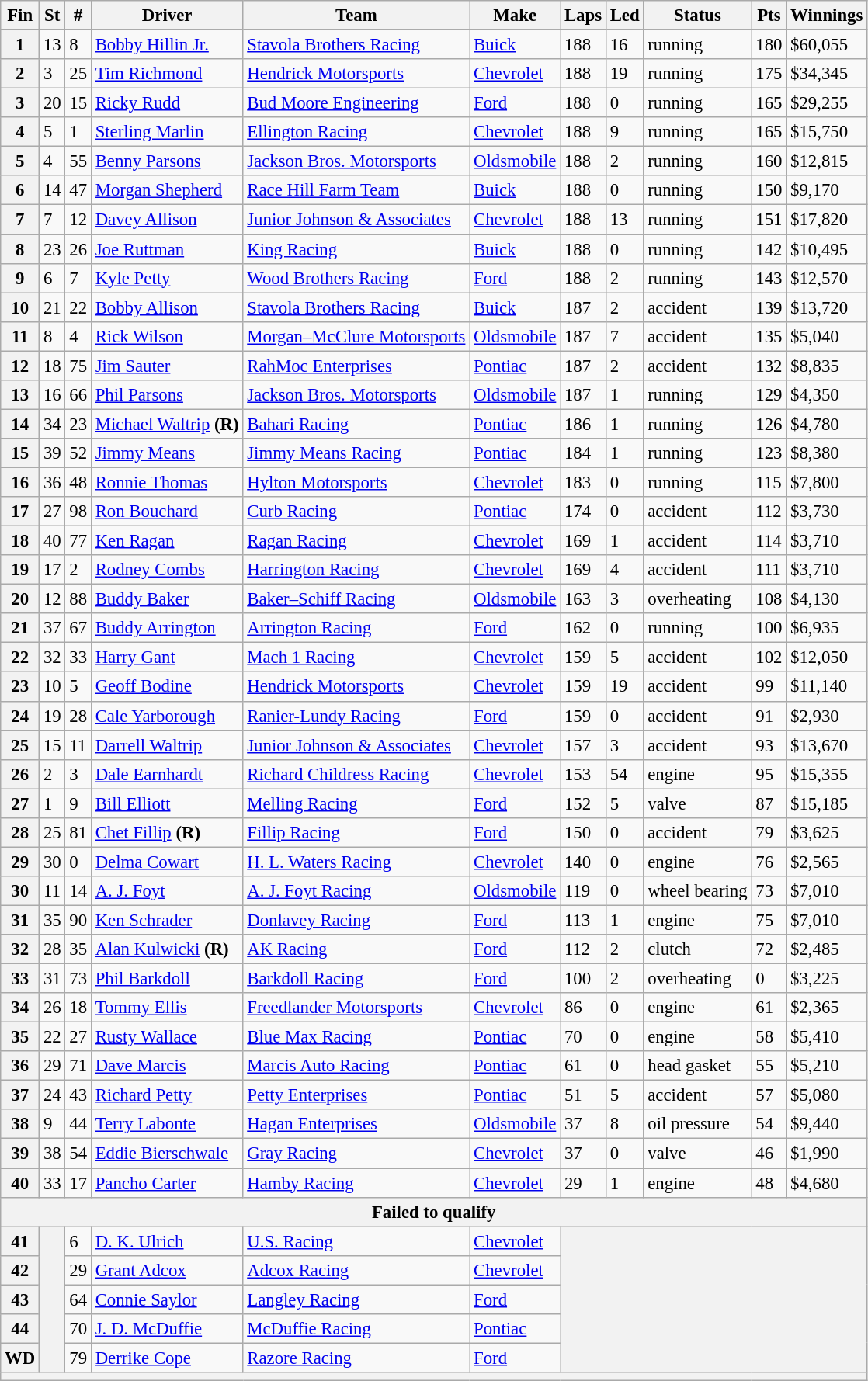<table class="wikitable" style="font-size:95%">
<tr>
<th>Fin</th>
<th>St</th>
<th>#</th>
<th>Driver</th>
<th>Team</th>
<th>Make</th>
<th>Laps</th>
<th>Led</th>
<th>Status</th>
<th>Pts</th>
<th>Winnings</th>
</tr>
<tr>
<th>1</th>
<td>13</td>
<td>8</td>
<td><a href='#'>Bobby Hillin Jr.</a></td>
<td><a href='#'>Stavola Brothers Racing</a></td>
<td><a href='#'>Buick</a></td>
<td>188</td>
<td>16</td>
<td>running</td>
<td>180</td>
<td>$60,055</td>
</tr>
<tr>
<th>2</th>
<td>3</td>
<td>25</td>
<td><a href='#'>Tim Richmond</a></td>
<td><a href='#'>Hendrick Motorsports</a></td>
<td><a href='#'>Chevrolet</a></td>
<td>188</td>
<td>19</td>
<td>running</td>
<td>175</td>
<td>$34,345</td>
</tr>
<tr>
<th>3</th>
<td>20</td>
<td>15</td>
<td><a href='#'>Ricky Rudd</a></td>
<td><a href='#'>Bud Moore Engineering</a></td>
<td><a href='#'>Ford</a></td>
<td>188</td>
<td>0</td>
<td>running</td>
<td>165</td>
<td>$29,255</td>
</tr>
<tr>
<th>4</th>
<td>5</td>
<td>1</td>
<td><a href='#'>Sterling Marlin</a></td>
<td><a href='#'>Ellington Racing</a></td>
<td><a href='#'>Chevrolet</a></td>
<td>188</td>
<td>9</td>
<td>running</td>
<td>165</td>
<td>$15,750</td>
</tr>
<tr>
<th>5</th>
<td>4</td>
<td>55</td>
<td><a href='#'>Benny Parsons</a></td>
<td><a href='#'>Jackson Bros. Motorsports</a></td>
<td><a href='#'>Oldsmobile</a></td>
<td>188</td>
<td>2</td>
<td>running</td>
<td>160</td>
<td>$12,815</td>
</tr>
<tr>
<th>6</th>
<td>14</td>
<td>47</td>
<td><a href='#'>Morgan Shepherd</a></td>
<td><a href='#'>Race Hill Farm Team</a></td>
<td><a href='#'>Buick</a></td>
<td>188</td>
<td>0</td>
<td>running</td>
<td>150</td>
<td>$9,170</td>
</tr>
<tr>
<th>7</th>
<td>7</td>
<td>12</td>
<td><a href='#'>Davey Allison</a></td>
<td><a href='#'>Junior Johnson & Associates</a></td>
<td><a href='#'>Chevrolet</a></td>
<td>188</td>
<td>13</td>
<td>running</td>
<td>151</td>
<td>$17,820</td>
</tr>
<tr>
<th>8</th>
<td>23</td>
<td>26</td>
<td><a href='#'>Joe Ruttman</a></td>
<td><a href='#'>King Racing</a></td>
<td><a href='#'>Buick</a></td>
<td>188</td>
<td>0</td>
<td>running</td>
<td>142</td>
<td>$10,495</td>
</tr>
<tr>
<th>9</th>
<td>6</td>
<td>7</td>
<td><a href='#'>Kyle Petty</a></td>
<td><a href='#'>Wood Brothers Racing</a></td>
<td><a href='#'>Ford</a></td>
<td>188</td>
<td>2</td>
<td>running</td>
<td>143</td>
<td>$12,570</td>
</tr>
<tr>
<th>10</th>
<td>21</td>
<td>22</td>
<td><a href='#'>Bobby Allison</a></td>
<td><a href='#'>Stavola Brothers Racing</a></td>
<td><a href='#'>Buick</a></td>
<td>187</td>
<td>2</td>
<td>accident</td>
<td>139</td>
<td>$13,720</td>
</tr>
<tr>
<th>11</th>
<td>8</td>
<td>4</td>
<td><a href='#'>Rick Wilson</a></td>
<td><a href='#'>Morgan–McClure Motorsports</a></td>
<td><a href='#'>Oldsmobile</a></td>
<td>187</td>
<td>7</td>
<td>accident</td>
<td>135</td>
<td>$5,040</td>
</tr>
<tr>
<th>12</th>
<td>18</td>
<td>75</td>
<td><a href='#'>Jim Sauter</a></td>
<td><a href='#'>RahMoc Enterprises</a></td>
<td><a href='#'>Pontiac</a></td>
<td>187</td>
<td>2</td>
<td>accident</td>
<td>132</td>
<td>$8,835</td>
</tr>
<tr>
<th>13</th>
<td>16</td>
<td>66</td>
<td><a href='#'>Phil Parsons</a></td>
<td><a href='#'>Jackson Bros. Motorsports</a></td>
<td><a href='#'>Oldsmobile</a></td>
<td>187</td>
<td>1</td>
<td>running</td>
<td>129</td>
<td>$4,350</td>
</tr>
<tr>
<th>14</th>
<td>34</td>
<td>23</td>
<td><a href='#'>Michael Waltrip</a> <strong>(R)</strong></td>
<td><a href='#'>Bahari Racing</a></td>
<td><a href='#'>Pontiac</a></td>
<td>186</td>
<td>1</td>
<td>running</td>
<td>126</td>
<td>$4,780</td>
</tr>
<tr>
<th>15</th>
<td>39</td>
<td>52</td>
<td><a href='#'>Jimmy Means</a></td>
<td><a href='#'>Jimmy Means Racing</a></td>
<td><a href='#'>Pontiac</a></td>
<td>184</td>
<td>1</td>
<td>running</td>
<td>123</td>
<td>$8,380</td>
</tr>
<tr>
<th>16</th>
<td>36</td>
<td>48</td>
<td><a href='#'>Ronnie Thomas</a></td>
<td><a href='#'>Hylton Motorsports</a></td>
<td><a href='#'>Chevrolet</a></td>
<td>183</td>
<td>0</td>
<td>running</td>
<td>115</td>
<td>$7,800</td>
</tr>
<tr>
<th>17</th>
<td>27</td>
<td>98</td>
<td><a href='#'>Ron Bouchard</a></td>
<td><a href='#'>Curb Racing</a></td>
<td><a href='#'>Pontiac</a></td>
<td>174</td>
<td>0</td>
<td>accident</td>
<td>112</td>
<td>$3,730</td>
</tr>
<tr>
<th>18</th>
<td>40</td>
<td>77</td>
<td><a href='#'>Ken Ragan</a></td>
<td><a href='#'>Ragan Racing</a></td>
<td><a href='#'>Chevrolet</a></td>
<td>169</td>
<td>1</td>
<td>accident</td>
<td>114</td>
<td>$3,710</td>
</tr>
<tr>
<th>19</th>
<td>17</td>
<td>2</td>
<td><a href='#'>Rodney Combs</a></td>
<td><a href='#'>Harrington Racing</a></td>
<td><a href='#'>Chevrolet</a></td>
<td>169</td>
<td>4</td>
<td>accident</td>
<td>111</td>
<td>$3,710</td>
</tr>
<tr>
<th>20</th>
<td>12</td>
<td>88</td>
<td><a href='#'>Buddy Baker</a></td>
<td><a href='#'>Baker–Schiff Racing</a></td>
<td><a href='#'>Oldsmobile</a></td>
<td>163</td>
<td>3</td>
<td>overheating</td>
<td>108</td>
<td>$4,130</td>
</tr>
<tr>
<th>21</th>
<td>37</td>
<td>67</td>
<td><a href='#'>Buddy Arrington</a></td>
<td><a href='#'>Arrington Racing</a></td>
<td><a href='#'>Ford</a></td>
<td>162</td>
<td>0</td>
<td>running</td>
<td>100</td>
<td>$6,935</td>
</tr>
<tr>
<th>22</th>
<td>32</td>
<td>33</td>
<td><a href='#'>Harry Gant</a></td>
<td><a href='#'>Mach 1 Racing</a></td>
<td><a href='#'>Chevrolet</a></td>
<td>159</td>
<td>5</td>
<td>accident</td>
<td>102</td>
<td>$12,050</td>
</tr>
<tr>
<th>23</th>
<td>10</td>
<td>5</td>
<td><a href='#'>Geoff Bodine</a></td>
<td><a href='#'>Hendrick Motorsports</a></td>
<td><a href='#'>Chevrolet</a></td>
<td>159</td>
<td>19</td>
<td>accident</td>
<td>99</td>
<td>$11,140</td>
</tr>
<tr>
<th>24</th>
<td>19</td>
<td>28</td>
<td><a href='#'>Cale Yarborough</a></td>
<td><a href='#'>Ranier-Lundy Racing</a></td>
<td><a href='#'>Ford</a></td>
<td>159</td>
<td>0</td>
<td>accident</td>
<td>91</td>
<td>$2,930</td>
</tr>
<tr>
<th>25</th>
<td>15</td>
<td>11</td>
<td><a href='#'>Darrell Waltrip</a></td>
<td><a href='#'>Junior Johnson & Associates</a></td>
<td><a href='#'>Chevrolet</a></td>
<td>157</td>
<td>3</td>
<td>accident</td>
<td>93</td>
<td>$13,670</td>
</tr>
<tr>
<th>26</th>
<td>2</td>
<td>3</td>
<td><a href='#'>Dale Earnhardt</a></td>
<td><a href='#'>Richard Childress Racing</a></td>
<td><a href='#'>Chevrolet</a></td>
<td>153</td>
<td>54</td>
<td>engine</td>
<td>95</td>
<td>$15,355</td>
</tr>
<tr>
<th>27</th>
<td>1</td>
<td>9</td>
<td><a href='#'>Bill Elliott</a></td>
<td><a href='#'>Melling Racing</a></td>
<td><a href='#'>Ford</a></td>
<td>152</td>
<td>5</td>
<td>valve</td>
<td>87</td>
<td>$15,185</td>
</tr>
<tr>
<th>28</th>
<td>25</td>
<td>81</td>
<td><a href='#'>Chet Fillip</a> <strong>(R)</strong></td>
<td><a href='#'>Fillip Racing</a></td>
<td><a href='#'>Ford</a></td>
<td>150</td>
<td>0</td>
<td>accident</td>
<td>79</td>
<td>$3,625</td>
</tr>
<tr>
<th>29</th>
<td>30</td>
<td>0</td>
<td><a href='#'>Delma Cowart</a></td>
<td><a href='#'>H. L. Waters Racing</a></td>
<td><a href='#'>Chevrolet</a></td>
<td>140</td>
<td>0</td>
<td>engine</td>
<td>76</td>
<td>$2,565</td>
</tr>
<tr>
<th>30</th>
<td>11</td>
<td>14</td>
<td><a href='#'>A. J. Foyt</a></td>
<td><a href='#'>A. J. Foyt Racing</a></td>
<td><a href='#'>Oldsmobile</a></td>
<td>119</td>
<td>0</td>
<td>wheel bearing</td>
<td>73</td>
<td>$7,010</td>
</tr>
<tr>
<th>31</th>
<td>35</td>
<td>90</td>
<td><a href='#'>Ken Schrader</a></td>
<td><a href='#'>Donlavey Racing</a></td>
<td><a href='#'>Ford</a></td>
<td>113</td>
<td>1</td>
<td>engine</td>
<td>75</td>
<td>$7,010</td>
</tr>
<tr>
<th>32</th>
<td>28</td>
<td>35</td>
<td><a href='#'>Alan Kulwicki</a> <strong>(R)</strong></td>
<td><a href='#'>AK Racing</a></td>
<td><a href='#'>Ford</a></td>
<td>112</td>
<td>2</td>
<td>clutch</td>
<td>72</td>
<td>$2,485</td>
</tr>
<tr>
<th>33</th>
<td>31</td>
<td>73</td>
<td><a href='#'>Phil Barkdoll</a></td>
<td><a href='#'>Barkdoll Racing</a></td>
<td><a href='#'>Ford</a></td>
<td>100</td>
<td>2</td>
<td>overheating</td>
<td>0</td>
<td>$3,225</td>
</tr>
<tr>
<th>34</th>
<td>26</td>
<td>18</td>
<td><a href='#'>Tommy Ellis</a></td>
<td><a href='#'>Freedlander Motorsports</a></td>
<td><a href='#'>Chevrolet</a></td>
<td>86</td>
<td>0</td>
<td>engine</td>
<td>61</td>
<td>$2,365</td>
</tr>
<tr>
<th>35</th>
<td>22</td>
<td>27</td>
<td><a href='#'>Rusty Wallace</a></td>
<td><a href='#'>Blue Max Racing</a></td>
<td><a href='#'>Pontiac</a></td>
<td>70</td>
<td>0</td>
<td>engine</td>
<td>58</td>
<td>$5,410</td>
</tr>
<tr>
<th>36</th>
<td>29</td>
<td>71</td>
<td><a href='#'>Dave Marcis</a></td>
<td><a href='#'>Marcis Auto Racing</a></td>
<td><a href='#'>Pontiac</a></td>
<td>61</td>
<td>0</td>
<td>head gasket</td>
<td>55</td>
<td>$5,210</td>
</tr>
<tr>
<th>37</th>
<td>24</td>
<td>43</td>
<td><a href='#'>Richard Petty</a></td>
<td><a href='#'>Petty Enterprises</a></td>
<td><a href='#'>Pontiac</a></td>
<td>51</td>
<td>5</td>
<td>accident</td>
<td>57</td>
<td>$5,080</td>
</tr>
<tr>
<th>38</th>
<td>9</td>
<td>44</td>
<td><a href='#'>Terry Labonte</a></td>
<td><a href='#'>Hagan Enterprises</a></td>
<td><a href='#'>Oldsmobile</a></td>
<td>37</td>
<td>8</td>
<td>oil pressure</td>
<td>54</td>
<td>$9,440</td>
</tr>
<tr>
<th>39</th>
<td>38</td>
<td>54</td>
<td><a href='#'>Eddie Bierschwale</a></td>
<td><a href='#'>Gray Racing</a></td>
<td><a href='#'>Chevrolet</a></td>
<td>37</td>
<td>0</td>
<td>valve</td>
<td>46</td>
<td>$1,990</td>
</tr>
<tr>
<th>40</th>
<td>33</td>
<td>17</td>
<td><a href='#'>Pancho Carter</a></td>
<td><a href='#'>Hamby Racing</a></td>
<td><a href='#'>Chevrolet</a></td>
<td>29</td>
<td>1</td>
<td>engine</td>
<td>48</td>
<td>$4,680</td>
</tr>
<tr>
<th colspan="11">Failed to qualify</th>
</tr>
<tr>
<th>41</th>
<th rowspan="5"></th>
<td>6</td>
<td><a href='#'>D. K. Ulrich</a></td>
<td><a href='#'>U.S. Racing</a></td>
<td><a href='#'>Chevrolet</a></td>
<th colspan="5" rowspan="5"></th>
</tr>
<tr>
<th>42</th>
<td>29</td>
<td><a href='#'>Grant Adcox</a></td>
<td><a href='#'>Adcox Racing</a></td>
<td><a href='#'>Chevrolet</a></td>
</tr>
<tr>
<th>43</th>
<td>64</td>
<td><a href='#'>Connie Saylor</a></td>
<td><a href='#'>Langley Racing</a></td>
<td><a href='#'>Ford</a></td>
</tr>
<tr>
<th>44</th>
<td>70</td>
<td><a href='#'>J. D. McDuffie</a></td>
<td><a href='#'>McDuffie Racing</a></td>
<td><a href='#'>Pontiac</a></td>
</tr>
<tr>
<th>WD</th>
<td>79</td>
<td><a href='#'>Derrike Cope</a></td>
<td><a href='#'>Razore Racing</a></td>
<td><a href='#'>Ford</a></td>
</tr>
<tr>
<th colspan="11"></th>
</tr>
</table>
